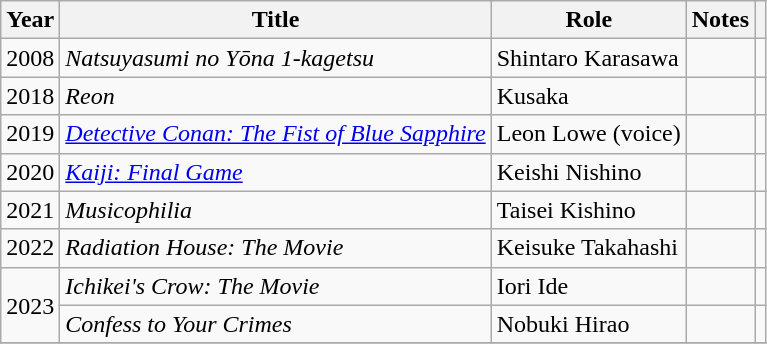<table class="wikitable">
<tr>
<th>Year</th>
<th>Title</th>
<th>Role</th>
<th>Notes</th>
<th></th>
</tr>
<tr>
<td>2008</td>
<td><em>Natsuyasumi no Yōna 1-kagetsu</em></td>
<td>Shintaro Karasawa</td>
<td></td>
<td></td>
</tr>
<tr>
<td>2018</td>
<td><em>Reon</em></td>
<td>Kusaka</td>
<td></td>
<td></td>
</tr>
<tr>
<td>2019</td>
<td><em><a href='#'>Detective Conan: The Fist of Blue Sapphire</a></em></td>
<td>Leon Lowe (voice)</td>
<td></td>
<td></td>
</tr>
<tr>
<td>2020</td>
<td><em><a href='#'>Kaiji: Final Game</a></em></td>
<td>Keishi Nishino</td>
<td></td>
<td></td>
</tr>
<tr>
<td>2021</td>
<td><em>Musicophilia</em></td>
<td>Taisei Kishino</td>
<td></td>
<td></td>
</tr>
<tr>
<td>2022</td>
<td><em>Radiation House: The Movie</em></td>
<td>Keisuke Takahashi</td>
<td></td>
<td></td>
</tr>
<tr>
<td rowspan=2>2023</td>
<td><em>Ichikei's Crow: The Movie</em></td>
<td>Iori Ide</td>
<td></td>
<td></td>
</tr>
<tr>
<td><em>Confess to Your Crimes</em></td>
<td>Nobuki Hirao</td>
<td></td>
<td></td>
</tr>
<tr>
</tr>
</table>
